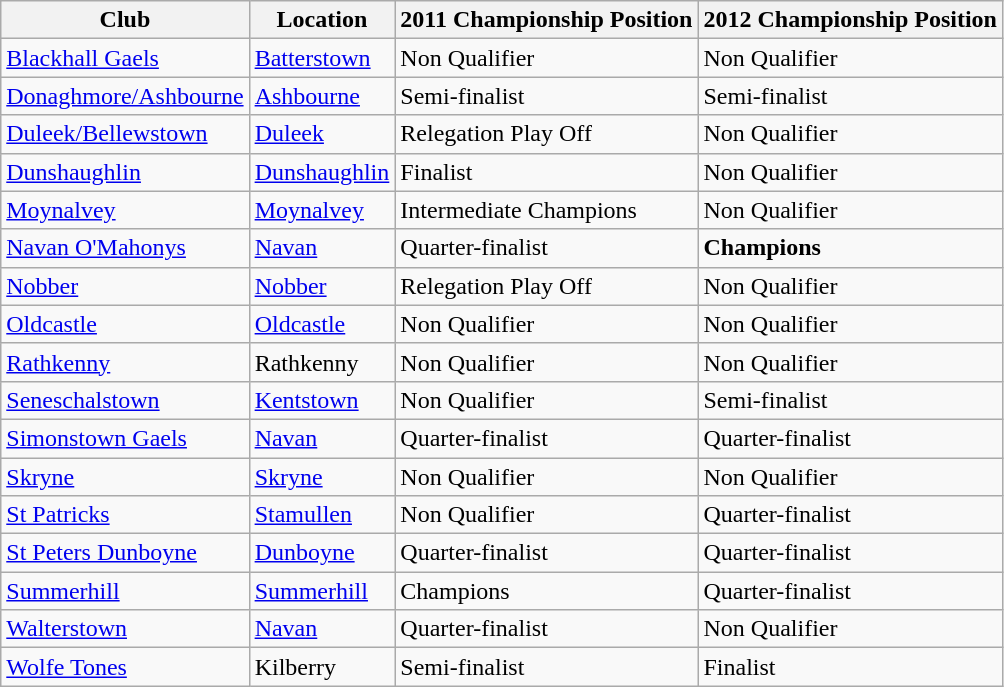<table class="wikitable sortable">
<tr>
<th>Club</th>
<th>Location</th>
<th>2011 Championship Position</th>
<th>2012 Championship Position</th>
</tr>
<tr>
<td><a href='#'>Blackhall Gaels</a></td>
<td><a href='#'>Batterstown</a></td>
<td>Non Qualifier</td>
<td>Non Qualifier</td>
</tr>
<tr>
<td><a href='#'>Donaghmore/Ashbourne</a></td>
<td><a href='#'>Ashbourne</a></td>
<td>Semi-finalist</td>
<td>Semi-finalist</td>
</tr>
<tr>
<td><a href='#'>Duleek/Bellewstown</a></td>
<td><a href='#'>Duleek</a></td>
<td>Relegation Play Off</td>
<td>Non Qualifier</td>
</tr>
<tr>
<td><a href='#'>Dunshaughlin</a></td>
<td><a href='#'>Dunshaughlin</a></td>
<td>Finalist</td>
<td>Non Qualifier</td>
</tr>
<tr>
<td><a href='#'>Moynalvey</a></td>
<td><a href='#'>Moynalvey</a></td>
<td>Intermediate Champions</td>
<td>Non Qualifier</td>
</tr>
<tr>
<td><a href='#'>Navan O'Mahonys</a></td>
<td><a href='#'>Navan</a></td>
<td>Quarter-finalist</td>
<td><strong>Champions</strong></td>
</tr>
<tr>
<td><a href='#'>Nobber</a></td>
<td><a href='#'>Nobber</a></td>
<td>Relegation Play Off</td>
<td>Non Qualifier</td>
</tr>
<tr>
<td><a href='#'>Oldcastle</a></td>
<td><a href='#'>Oldcastle</a></td>
<td>Non Qualifier</td>
<td>Non Qualifier</td>
</tr>
<tr>
<td><a href='#'>Rathkenny</a></td>
<td>Rathkenny</td>
<td>Non Qualifier</td>
<td>Non Qualifier</td>
</tr>
<tr>
<td><a href='#'>Seneschalstown</a></td>
<td><a href='#'>Kentstown</a></td>
<td>Non Qualifier</td>
<td>Semi-finalist</td>
</tr>
<tr>
<td><a href='#'>Simonstown Gaels</a></td>
<td><a href='#'>Navan</a></td>
<td>Quarter-finalist</td>
<td>Quarter-finalist</td>
</tr>
<tr>
<td><a href='#'>Skryne</a></td>
<td><a href='#'>Skryne</a></td>
<td>Non Qualifier</td>
<td>Non Qualifier</td>
</tr>
<tr>
<td><a href='#'>St Patricks</a></td>
<td><a href='#'>Stamullen</a></td>
<td>Non Qualifier</td>
<td>Quarter-finalist</td>
</tr>
<tr>
<td><a href='#'>St Peters Dunboyne</a></td>
<td><a href='#'>Dunboyne</a></td>
<td>Quarter-finalist</td>
<td>Quarter-finalist</td>
</tr>
<tr>
<td><a href='#'>Summerhill</a></td>
<td><a href='#'>Summerhill</a></td>
<td>Champions</td>
<td>Quarter-finalist</td>
</tr>
<tr>
<td><a href='#'>Walterstown</a></td>
<td><a href='#'>Navan</a></td>
<td>Quarter-finalist</td>
<td>Non Qualifier</td>
</tr>
<tr>
<td><a href='#'>Wolfe Tones</a></td>
<td>Kilberry</td>
<td>Semi-finalist</td>
<td>Finalist</td>
</tr>
</table>
